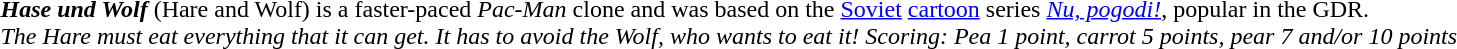<table>
<tr>
<td></td>
<td><strong><em>Hase und Wolf</em></strong> (Hare and Wolf) is a faster-paced <em>Pac-Man</em> clone and was based on the <a href='#'>Soviet</a> <a href='#'>cartoon</a> series <em><a href='#'>Nu, pogodi!</a></em>, popular in the GDR.<br><em>The Hare must eat everything that it can get. It has to avoid the Wolf, who wants to eat it! Scoring: Pea 1 point, carrot 5 points, pear 7 and/or 10 points</em></td>
</tr>
</table>
